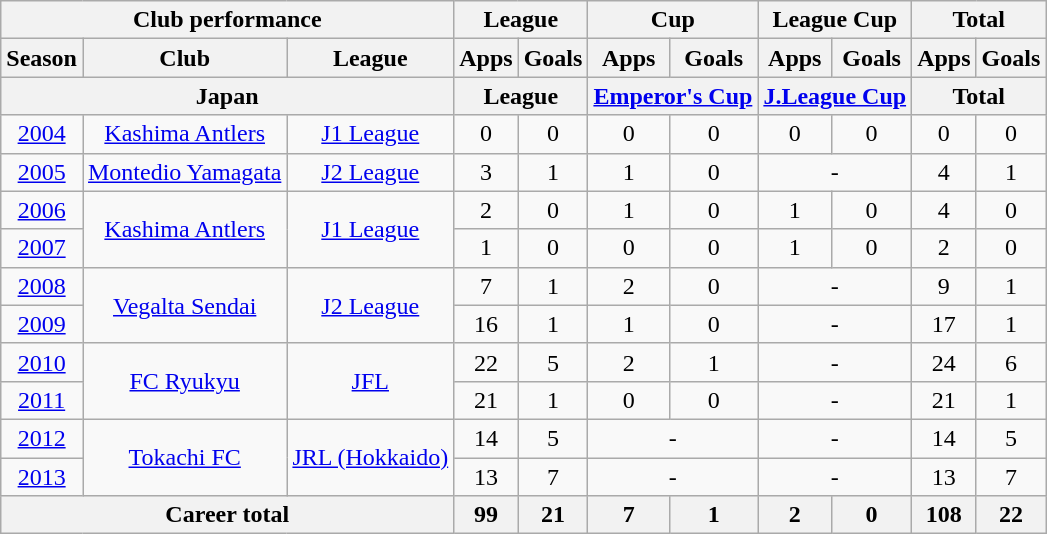<table class="wikitable" style="text-align:center">
<tr>
<th colspan=3>Club performance</th>
<th colspan=2>League</th>
<th colspan=2>Cup</th>
<th colspan=2>League Cup</th>
<th colspan=2>Total</th>
</tr>
<tr>
<th>Season</th>
<th>Club</th>
<th>League</th>
<th>Apps</th>
<th>Goals</th>
<th>Apps</th>
<th>Goals</th>
<th>Apps</th>
<th>Goals</th>
<th>Apps</th>
<th>Goals</th>
</tr>
<tr>
<th colspan=3>Japan</th>
<th colspan=2>League</th>
<th colspan=2><a href='#'>Emperor's Cup</a></th>
<th colspan=2><a href='#'>J.League Cup</a></th>
<th colspan=2>Total</th>
</tr>
<tr>
<td><a href='#'>2004</a></td>
<td><a href='#'>Kashima Antlers</a></td>
<td><a href='#'>J1 League</a></td>
<td>0</td>
<td>0</td>
<td>0</td>
<td>0</td>
<td>0</td>
<td>0</td>
<td>0</td>
<td>0</td>
</tr>
<tr>
<td><a href='#'>2005</a></td>
<td><a href='#'>Montedio Yamagata</a></td>
<td><a href='#'>J2 League</a></td>
<td>3</td>
<td>1</td>
<td>1</td>
<td>0</td>
<td colspan="2">-</td>
<td>4</td>
<td>1</td>
</tr>
<tr>
<td><a href='#'>2006</a></td>
<td rowspan="2"><a href='#'>Kashima Antlers</a></td>
<td rowspan="2"><a href='#'>J1 League</a></td>
<td>2</td>
<td>0</td>
<td>1</td>
<td>0</td>
<td>1</td>
<td>0</td>
<td>4</td>
<td>0</td>
</tr>
<tr>
<td><a href='#'>2007</a></td>
<td>1</td>
<td>0</td>
<td>0</td>
<td>0</td>
<td>1</td>
<td>0</td>
<td>2</td>
<td>0</td>
</tr>
<tr>
<td><a href='#'>2008</a></td>
<td rowspan="2"><a href='#'>Vegalta Sendai</a></td>
<td rowspan="2"><a href='#'>J2 League</a></td>
<td>7</td>
<td>1</td>
<td>2</td>
<td>0</td>
<td colspan="2">-</td>
<td>9</td>
<td>1</td>
</tr>
<tr>
<td><a href='#'>2009</a></td>
<td>16</td>
<td>1</td>
<td>1</td>
<td>0</td>
<td colspan="2">-</td>
<td>17</td>
<td>1</td>
</tr>
<tr>
<td><a href='#'>2010</a></td>
<td rowspan="2"><a href='#'>FC Ryukyu</a></td>
<td rowspan="2"><a href='#'>JFL</a></td>
<td>22</td>
<td>5</td>
<td>2</td>
<td>1</td>
<td colspan="2">-</td>
<td>24</td>
<td>6</td>
</tr>
<tr>
<td><a href='#'>2011</a></td>
<td>21</td>
<td>1</td>
<td>0</td>
<td>0</td>
<td colspan="2">-</td>
<td>21</td>
<td>1</td>
</tr>
<tr>
<td><a href='#'>2012</a></td>
<td rowspan="2"><a href='#'>Tokachi FC</a></td>
<td rowspan="2"><a href='#'>JRL (Hokkaido)</a></td>
<td>14</td>
<td>5</td>
<td colspan="2">-</td>
<td colspan="2">-</td>
<td>14</td>
<td>5</td>
</tr>
<tr>
<td><a href='#'>2013</a></td>
<td>13</td>
<td>7</td>
<td colspan="2">-</td>
<td colspan="2">-</td>
<td>13</td>
<td>7</td>
</tr>
<tr>
<th colspan=3>Career total</th>
<th>99</th>
<th>21</th>
<th>7</th>
<th>1</th>
<th>2</th>
<th>0</th>
<th>108</th>
<th>22</th>
</tr>
</table>
